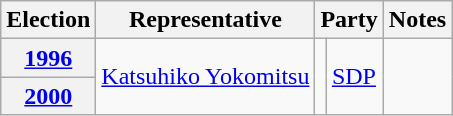<table class=wikitable>
<tr valign=bottom>
<th>Election</th>
<th>Representative</th>
<th colspan="2">Party</th>
<th>Notes</th>
</tr>
<tr>
<th><a href='#'>1996</a></th>
<td rowspan=2><a href='#'>Katsuhiko Yokomitsu</a></td>
<td rowspan=2 bgcolor=></td>
<td rowspan=2><a href='#'>SDP</a></td>
<td rowspan=2></td>
</tr>
<tr>
<th><a href='#'>2000</a></th>
</tr>
</table>
